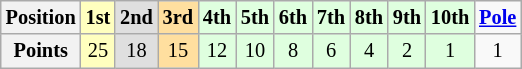<table class="wikitable" style="font-size:85%; text-align:center;">
<tr>
<th>Position</th>
<td style="background:#ffffbf;"><strong>1st</strong></td>
<td style="background:#dfdfdf;"><strong>2nd</strong></td>
<td style="background:#ffdf9f;"><strong>3rd</strong></td>
<td style="background:#dfffdf;"><strong>4th</strong></td>
<td style="background:#dfffdf;"><strong>5th</strong></td>
<td style="background:#dfffdf;"><strong>6th</strong></td>
<td style="background:#dfffdf;"><strong>7th</strong></td>
<td style="background:#dfffdf;"><strong>8th</strong></td>
<td style="background:#dfffdf;"><strong>9th</strong></td>
<td style="background:#dfffdf;"><strong>10th</strong></td>
<td><strong><a href='#'>Pole</a></strong></td>
</tr>
<tr>
<th>Points</th>
<td style="background:#ffffbf;">25</td>
<td style="background:#dfdfdf;">18</td>
<td style="background:#ffdf9f;">15</td>
<td style="background:#dfffdf;">12</td>
<td style="background:#dfffdf;">10</td>
<td style="background:#dfffdf;">8</td>
<td style="background:#dfffdf;">6</td>
<td style="background:#dfffdf;">4</td>
<td style="background:#dfffdf;">2</td>
<td style="background:#dfffdf;">1</td>
<td>1</td>
</tr>
</table>
